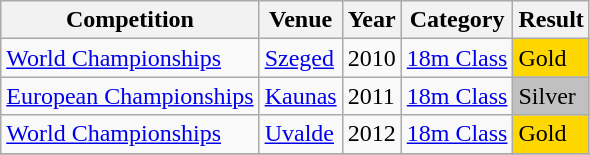<table class="wikitable">
<tr>
<th><strong>Competition</strong></th>
<th><strong>Venue</strong></th>
<th><strong>Year</strong></th>
<th><strong>Category</strong></th>
<th><strong>Result</strong></th>
</tr>
<tr>
<td><a href='#'>World Championships</a></td>
<td> <a href='#'>Szeged</a></td>
<td>2010</td>
<td><a href='#'>18m Class</a></td>
<td bgcolor="gold"> Gold</td>
</tr>
<tr>
<td><a href='#'>European Championships</a></td>
<td> <a href='#'>Kaunas</a></td>
<td>2011</td>
<td><a href='#'>18m Class</a></td>
<td bgcolor="silver"> Silver</td>
</tr>
<tr>
<td><a href='#'>World Championships</a></td>
<td> <a href='#'>Uvalde</a></td>
<td>2012</td>
<td><a href='#'>18m Class</a></td>
<td bgcolor="gold"> Gold</td>
</tr>
<tr>
</tr>
</table>
